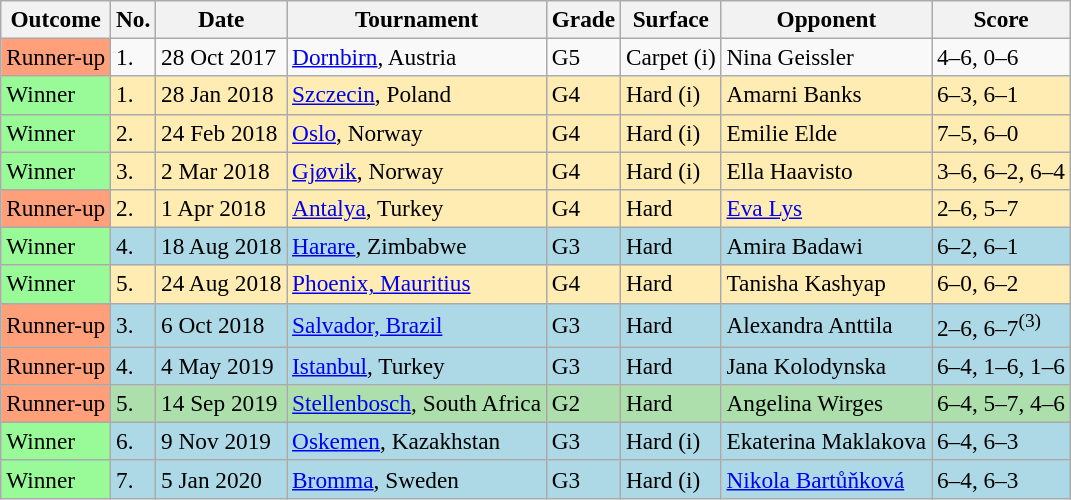<table class="sortable wikitable" style=font-size:97%>
<tr>
<th>Outcome</th>
<th>No.</th>
<th>Date</th>
<th>Tournament</th>
<th>Grade</th>
<th>Surface</th>
<th>Opponent</th>
<th class="unsortable">Score</th>
</tr>
<tr>
<td style="background:#ffa07a;">Runner-up</td>
<td>1.</td>
<td>28 Oct 2017</td>
<td><a href='#'>Dornbirn</a>, Austria</td>
<td>G5</td>
<td>Carpet (i)</td>
<td> Nina Geissler</td>
<td>4–6, 0–6</td>
</tr>
<tr bgcolor=#ffecb2>
<td bgcolor="98FB98">Winner</td>
<td>1.</td>
<td>28 Jan 2018</td>
<td><a href='#'>Szczecin</a>, Poland</td>
<td>G4</td>
<td>Hard (i)</td>
<td> Amarni Banks</td>
<td>6–3, 6–1</td>
</tr>
<tr bgcolor=#ffecb2>
<td bgcolor="98FB98">Winner</td>
<td>2.</td>
<td>24 Feb 2018</td>
<td><a href='#'>Oslo</a>, Norway</td>
<td>G4</td>
<td>Hard (i)</td>
<td> Emilie Elde</td>
<td>7–5, 6–0</td>
</tr>
<tr bgcolor=#ffecb2>
<td bgcolor="98FB98">Winner</td>
<td>3.</td>
<td>2 Mar 2018</td>
<td><a href='#'>Gjøvik</a>, Norway</td>
<td>G4</td>
<td>Hard (i)</td>
<td> Ella Haavisto</td>
<td>3–6, 6–2, 6–4</td>
</tr>
<tr bgcolor=#ffecb2>
<td style="background:#ffa07a;">Runner-up</td>
<td>2.</td>
<td>1 Apr 2018</td>
<td><a href='#'>Antalya</a>, Turkey</td>
<td>G4</td>
<td>Hard</td>
<td> <a href='#'>Eva Lys</a></td>
<td>2–6, 5–7</td>
</tr>
<tr bgcolor="lightblue">
<td bgcolor="98FB98">Winner</td>
<td>4.</td>
<td>18 Aug 2018</td>
<td><a href='#'>Harare</a>, Zimbabwe</td>
<td>G3</td>
<td>Hard</td>
<td> Amira Badawi</td>
<td>6–2, 6–1</td>
</tr>
<tr bgcolor=#ffecb2>
<td bgcolor="98FB98">Winner</td>
<td>5.</td>
<td>24 Aug 2018</td>
<td><a href='#'>Phoenix, Mauritius</a></td>
<td>G4</td>
<td>Hard</td>
<td> Tanisha Kashyap</td>
<td>6–0, 6–2</td>
</tr>
<tr bgcolor="lightblue">
<td style="background:#ffa07a;">Runner-up</td>
<td>3.</td>
<td>6 Oct 2018</td>
<td><a href='#'>Salvador, Brazil</a></td>
<td>G3</td>
<td>Hard</td>
<td> Alexandra Anttila</td>
<td>2–6, 6–7<sup>(3)</sup></td>
</tr>
<tr bgcolor="lightblue">
<td style="background:#ffa07a;">Runner-up</td>
<td>4.</td>
<td>4 May 2019</td>
<td><a href='#'>Istanbul</a>, Turkey</td>
<td>G3</td>
<td>Hard</td>
<td> Jana Kolodynska</td>
<td>6–4, 1–6, 1–6</td>
</tr>
<tr bgcolor="#ADDFAD">
<td style="background:#ffa07a;">Runner-up</td>
<td>5.</td>
<td>14 Sep 2019</td>
<td><a href='#'>Stellenbosch</a>, South Africa</td>
<td>G2</td>
<td>Hard</td>
<td> Angelina Wirges</td>
<td>6–4, 5–7, 4–6</td>
</tr>
<tr bgcolor="lightblue">
<td bgcolor="98FB98">Winner</td>
<td>6.</td>
<td>9 Nov 2019</td>
<td><a href='#'>Oskemen</a>, Kazakhstan</td>
<td>G3</td>
<td>Hard (i)</td>
<td> Ekaterina Maklakova</td>
<td>6–4, 6–3</td>
</tr>
<tr bgcolor="lightblue">
<td bgcolor="98FB98">Winner</td>
<td>7.</td>
<td>5 Jan 2020</td>
<td><a href='#'>Bromma</a>, Sweden</td>
<td>G3</td>
<td>Hard (i)</td>
<td> <a href='#'>Nikola Bartůňková</a></td>
<td>6–4, 6–3</td>
</tr>
</table>
